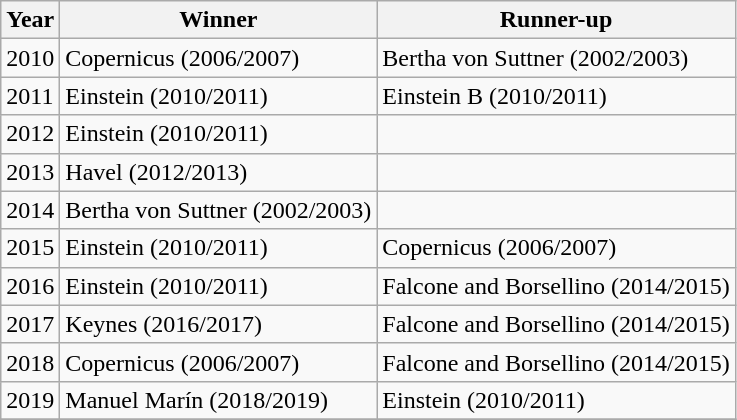<table class="wikitable">
<tr>
<th>Year</th>
<th>Winner</th>
<th>Runner-up</th>
</tr>
<tr>
<td>2010</td>
<td>Copernicus (2006/2007)</td>
<td>Bertha von Suttner (2002/2003)</td>
</tr>
<tr>
<td>2011</td>
<td>Einstein (2010/2011)</td>
<td>Einstein B (2010/2011)</td>
</tr>
<tr>
<td>2012</td>
<td>Einstein (2010/2011)</td>
<td></td>
</tr>
<tr>
<td>2013</td>
<td>Havel (2012/2013)</td>
<td></td>
</tr>
<tr>
<td>2014</td>
<td>Bertha von Suttner (2002/2003)</td>
<td></td>
</tr>
<tr>
<td>2015</td>
<td>Einstein (2010/2011)</td>
<td>Copernicus (2006/2007)</td>
</tr>
<tr>
<td>2016</td>
<td>Einstein (2010/2011)</td>
<td>Falcone and Borsellino (2014/2015)</td>
</tr>
<tr>
<td>2017</td>
<td>Keynes (2016/2017)</td>
<td>Falcone and Borsellino (2014/2015)</td>
</tr>
<tr>
<td>2018</td>
<td>Copernicus (2006/2007)</td>
<td>Falcone and Borsellino (2014/2015)</td>
</tr>
<tr>
<td>2019</td>
<td>Manuel Marín (2018/2019)</td>
<td>Einstein (2010/2011)</td>
</tr>
<tr>
</tr>
</table>
